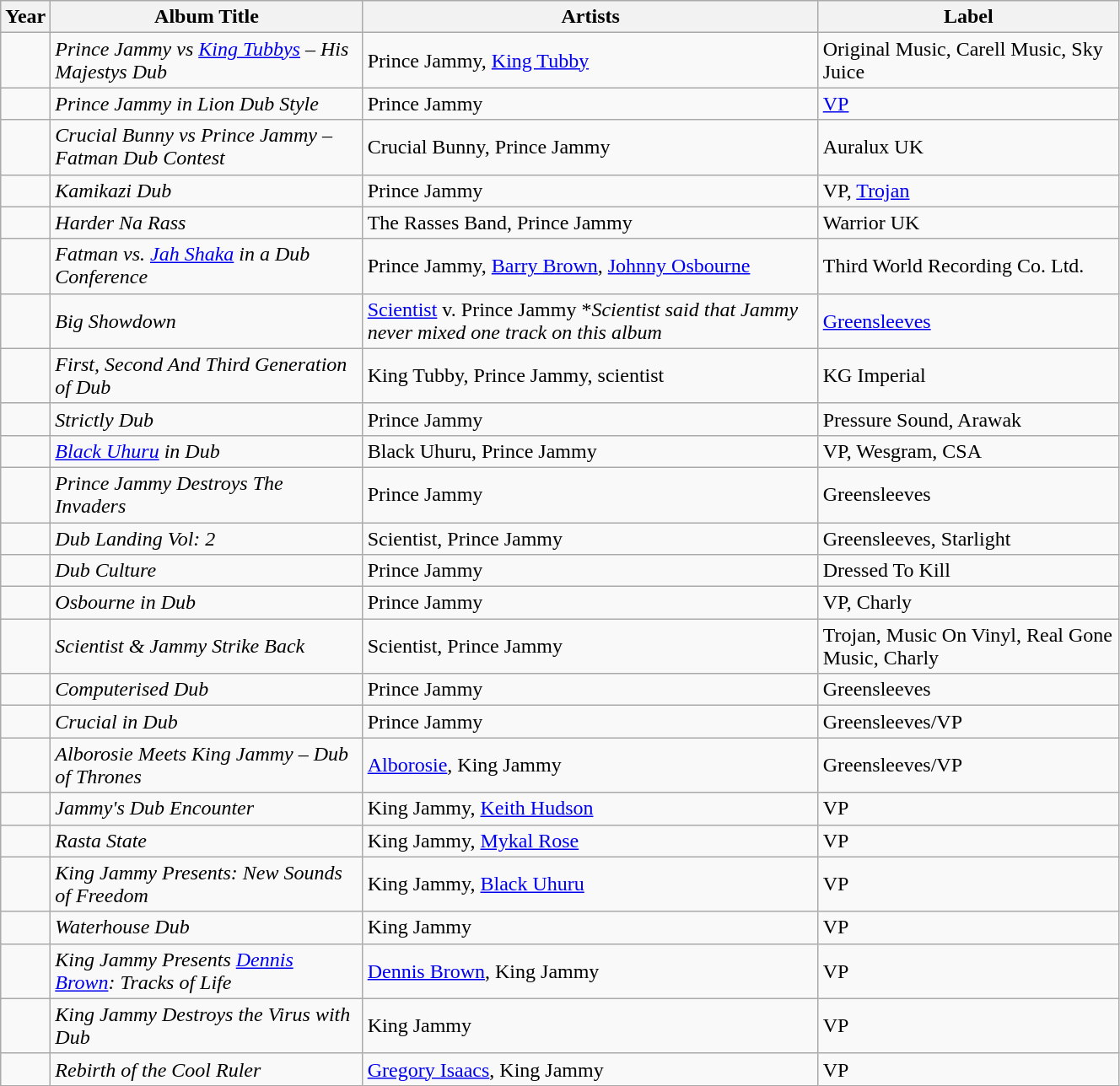<table class="wikitable" style="width: 70%; height: 10em;">
<tr>
<th>Year</th>
<th>Album Title</th>
<th>Artists</th>
<th>Label</th>
</tr>
<tr>
<td></td>
<td><em>Prince Jammy vs <a href='#'>King Tubbys</a> – His Majestys Dub</em></td>
<td>Prince Jammy, <a href='#'>King Tubby</a></td>
<td>Original Music, Carell Music, Sky Juice</td>
</tr>
<tr>
<td></td>
<td><em>Prince Jammy in Lion Dub Style</em></td>
<td>Prince Jammy</td>
<td><a href='#'>VP</a></td>
</tr>
<tr>
<td></td>
<td><em>Crucial Bunny vs Prince Jammy – Fatman Dub Contest</em></td>
<td>Crucial Bunny, Prince Jammy</td>
<td>Auralux UK</td>
</tr>
<tr>
<td></td>
<td><em>Kamikazi Dub</em></td>
<td>Prince Jammy</td>
<td>VP, <a href='#'>Trojan</a></td>
</tr>
<tr>
<td></td>
<td><em>Harder Na Rass</em></td>
<td>The Rasses Band, Prince Jammy</td>
<td>Warrior UK</td>
</tr>
<tr>
<td></td>
<td><em>Fatman vs. <a href='#'>Jah Shaka</a> in a Dub Conference</em></td>
<td>Prince Jammy, <a href='#'>Barry Brown</a>, <a href='#'>Johnny Osbourne</a></td>
<td>Third World Recording Co. Ltd.</td>
</tr>
<tr>
<td></td>
<td><em>Big Showdown</em></td>
<td><a href='#'>Scientist</a> v. Prince Jammy *<em>Scientist said that Jammy never mixed one track on this album</em></td>
<td><a href='#'>Greensleeves</a></td>
</tr>
<tr>
<td></td>
<td><em>First, Second And Third Generation of Dub</em></td>
<td>King Tubby, Prince Jammy, scientist</td>
<td>KG Imperial</td>
</tr>
<tr>
<td></td>
<td><em>Strictly Dub</em></td>
<td>Prince Jammy</td>
<td>Pressure Sound, Arawak</td>
</tr>
<tr>
<td></td>
<td><em><a href='#'>Black Uhuru</a> in Dub</em></td>
<td>Black Uhuru, Prince Jammy</td>
<td>VP, Wesgram, CSA</td>
</tr>
<tr>
<td></td>
<td><em>Prince Jammy Destroys The Invaders</em></td>
<td>Prince Jammy</td>
<td>Greensleeves</td>
</tr>
<tr>
<td></td>
<td><em>Dub Landing Vol: 2</em> </td>
<td>Scientist, Prince Jammy</td>
<td>Greensleeves, Starlight</td>
</tr>
<tr>
<td></td>
<td><em>Dub Culture</em></td>
<td>Prince Jammy</td>
<td>Dressed To Kill</td>
</tr>
<tr>
<td></td>
<td><em>Osbourne in Dub</em></td>
<td>Prince Jammy</td>
<td>VP, Charly</td>
</tr>
<tr>
<td></td>
<td><em>Scientist & Jammy Strike Back</em></td>
<td>Scientist, Prince Jammy</td>
<td>Trojan, Music On Vinyl, Real Gone Music, Charly</td>
</tr>
<tr>
<td></td>
<td><em>Computerised Dub</em></td>
<td>Prince Jammy</td>
<td>Greensleeves</td>
</tr>
<tr>
<td></td>
<td><em>Crucial in Dub</em></td>
<td>Prince Jammy</td>
<td>Greensleeves/VP</td>
</tr>
<tr>
<td></td>
<td><em>Alborosie Meets King Jammy – Dub of Thrones</em></td>
<td><a href='#'>Alborosie</a>, King Jammy</td>
<td>Greensleeves/VP</td>
</tr>
<tr>
<td></td>
<td><em>Jammy's Dub Encounter</em></td>
<td>King Jammy, <a href='#'>Keith Hudson</a></td>
<td>VP</td>
</tr>
<tr>
<td></td>
<td><em>Rasta State</em></td>
<td>King Jammy, <a href='#'>Mykal Rose</a></td>
<td>VP</td>
</tr>
<tr>
<td></td>
<td><em>King Jammy Presents: New Sounds of Freedom</em> </td>
<td>King Jammy, <a href='#'>Black Uhuru</a></td>
<td>VP</td>
</tr>
<tr>
<td></td>
<td><em>Waterhouse Dub</em></td>
<td>King Jammy</td>
<td>VP</td>
</tr>
<tr>
<td></td>
<td><em>King Jammy Presents <a href='#'>Dennis Brown</a>: Tracks of Life</em></td>
<td><a href='#'>Dennis Brown</a>, King Jammy</td>
<td>VP</td>
</tr>
<tr>
<td></td>
<td><em>King Jammy Destroys the Virus with Dub</em></td>
<td>King Jammy</td>
<td>VP</td>
</tr>
<tr>
<td></td>
<td><em>Rebirth of the Cool Ruler</em></td>
<td><a href='#'>Gregory Isaacs</a>, King Jammy</td>
<td>VP</td>
</tr>
</table>
